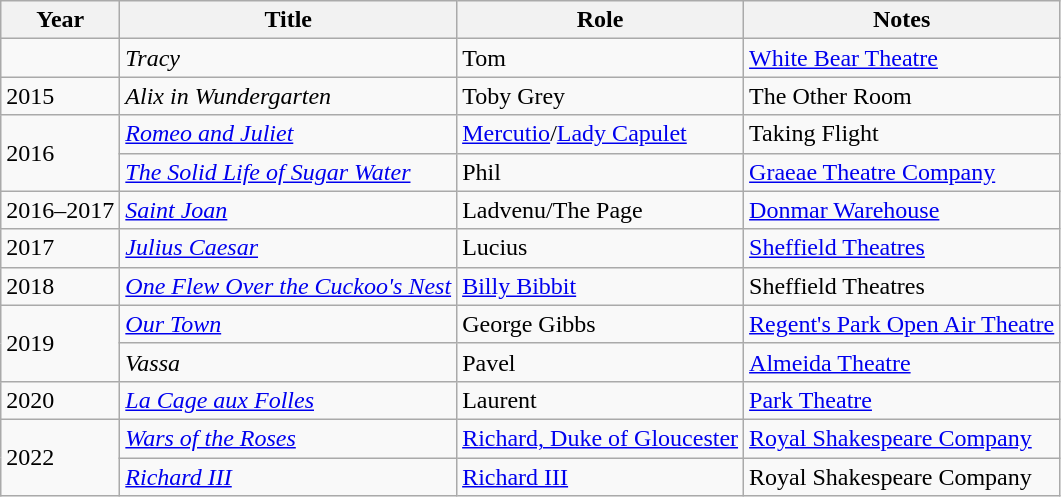<table class="wikitable">
<tr>
<th>Year</th>
<th>Title</th>
<th>Role</th>
<th>Notes</th>
</tr>
<tr>
<td></td>
<td><em>Tracy</em></td>
<td>Tom</td>
<td><a href='#'>White Bear Theatre</a></td>
</tr>
<tr>
<td>2015</td>
<td><em>Alix in Wundergarten</em></td>
<td>Toby Grey</td>
<td>The Other Room</td>
</tr>
<tr>
<td rowspan="2">2016</td>
<td><em><a href='#'>Romeo and Juliet</a></em></td>
<td><a href='#'>Mercutio</a>/<a href='#'>Lady Capulet</a></td>
<td>Taking Flight</td>
</tr>
<tr>
<td><em><a href='#'>The Solid Life of Sugar Water</a></em></td>
<td>Phil</td>
<td><a href='#'>Graeae Theatre Company</a></td>
</tr>
<tr>
<td>2016–2017</td>
<td><em><a href='#'>Saint Joan</a></em></td>
<td>Ladvenu/The Page</td>
<td><a href='#'>Donmar Warehouse</a></td>
</tr>
<tr>
<td>2017</td>
<td><em><a href='#'>Julius Caesar</a></em></td>
<td>Lucius</td>
<td><a href='#'>Sheffield Theatres</a></td>
</tr>
<tr>
<td>2018</td>
<td><em><a href='#'>One Flew Over the Cuckoo's Nest</a></em></td>
<td><a href='#'>Billy Bibbit</a></td>
<td>Sheffield Theatres</td>
</tr>
<tr>
<td rowspan="2">2019</td>
<td><em><a href='#'>Our Town</a></em></td>
<td>George Gibbs</td>
<td><a href='#'>Regent's Park Open Air Theatre</a></td>
</tr>
<tr>
<td><em>Vassa</em></td>
<td>Pavel</td>
<td><a href='#'>Almeida Theatre</a></td>
</tr>
<tr>
<td>2020</td>
<td><em><a href='#'>La Cage aux Folles</a></em></td>
<td>Laurent</td>
<td><a href='#'>Park Theatre</a></td>
</tr>
<tr>
<td rowspan="2">2022</td>
<td><em><a href='#'>Wars of the Roses</a></em></td>
<td><a href='#'>Richard, Duke of Gloucester</a></td>
<td><a href='#'>Royal Shakespeare Company</a></td>
</tr>
<tr>
<td><em><a href='#'>Richard III</a></em></td>
<td><a href='#'>Richard III</a></td>
<td>Royal Shakespeare Company</td>
</tr>
</table>
